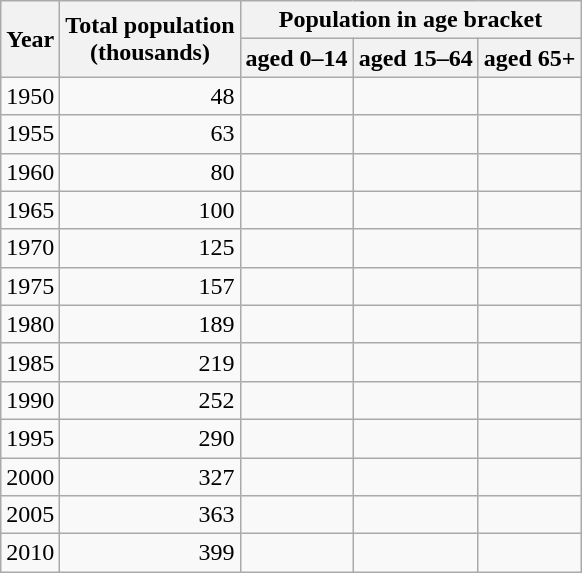<table class="wikitable">
<tr>
<th rowspan=2>Year</th>
<th rowspan=2>Total population<br>(thousands)</th>
<th colspan=3>Population in age bracket</th>
</tr>
<tr>
<th>aged 0–14</th>
<th>aged 15–64</th>
<th>aged 65+</th>
</tr>
<tr>
<td>1950</td>
<td align="right">48</td>
<td></td>
<td></td>
<td></td>
</tr>
<tr>
<td>1955</td>
<td align="right">63</td>
<td></td>
<td></td>
<td></td>
</tr>
<tr>
<td>1960</td>
<td align="right">80</td>
<td></td>
<td></td>
<td></td>
</tr>
<tr>
<td>1965</td>
<td align="right">100</td>
<td></td>
<td></td>
<td></td>
</tr>
<tr>
<td>1970</td>
<td align="right">125</td>
<td></td>
<td></td>
<td></td>
</tr>
<tr>
<td>1975</td>
<td align="right">157</td>
<td></td>
<td></td>
<td></td>
</tr>
<tr>
<td>1980</td>
<td align="right">189</td>
<td></td>
<td></td>
<td></td>
</tr>
<tr>
<td>1985</td>
<td align="right">219</td>
<td></td>
<td></td>
<td></td>
</tr>
<tr>
<td>1990</td>
<td align="right">252</td>
<td></td>
<td></td>
<td></td>
</tr>
<tr>
<td>1995</td>
<td align="right">290</td>
<td></td>
<td></td>
<td></td>
</tr>
<tr>
<td>2000</td>
<td align="right">327</td>
<td></td>
<td></td>
<td></td>
</tr>
<tr>
<td>2005</td>
<td align="right">363</td>
<td></td>
<td></td>
<td></td>
</tr>
<tr>
<td>2010</td>
<td align="right">399</td>
<td></td>
<td></td>
<td></td>
</tr>
</table>
